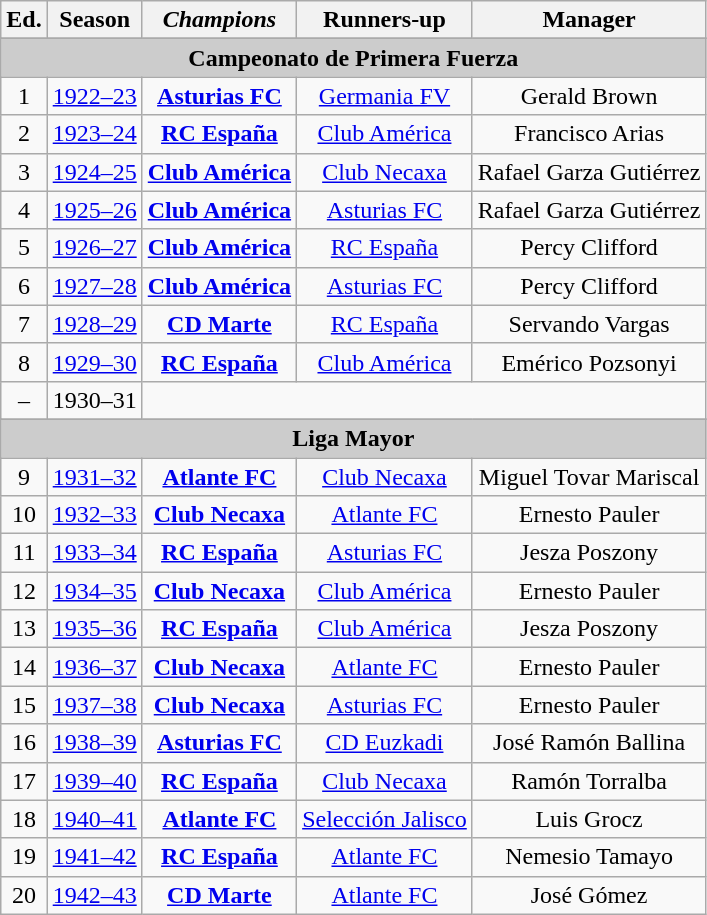<table class="wikitable" style="text-align: center;">
<tr>
<th>Ed.</th>
<th>Season</th>
<th><em>Champions</em></th>
<th>Runners-up</th>
<th>Manager</th>
</tr>
<tr>
</tr>
<tr bgcolor=#cccccc align=center>
<td colspan=5><strong>Campeonato de Primera Fuerza</strong></td>
</tr>
<tr>
<td>1</td>
<td><a href='#'>1922–23</a></td>
<td><strong><a href='#'>Asturias FC</a></strong></td>
<td><a href='#'>Germania FV</a></td>
<td> Gerald Brown</td>
</tr>
<tr>
<td>2</td>
<td><a href='#'>1923–24</a></td>
<td><strong><a href='#'>RC España</a></strong></td>
<td><a href='#'>Club América</a></td>
<td> Francisco Arias</td>
</tr>
<tr>
<td>3</td>
<td><a href='#'>1924–25</a></td>
<td><strong><a href='#'>Club América</a></strong></td>
<td><a href='#'>Club Necaxa</a></td>
<td> Rafael Garza Gutiérrez</td>
</tr>
<tr>
<td>4</td>
<td><a href='#'>1925–26</a></td>
<td><strong><a href='#'>Club América</a></strong></td>
<td><a href='#'>Asturias FC</a></td>
<td> Rafael Garza Gutiérrez</td>
</tr>
<tr>
<td>5</td>
<td><a href='#'>1926–27</a></td>
<td><strong><a href='#'>Club América</a></strong></td>
<td><a href='#'>RC España</a></td>
<td> Percy Clifford</td>
</tr>
<tr>
<td>6</td>
<td><a href='#'>1927–28</a></td>
<td><strong><a href='#'>Club América</a></strong></td>
<td><a href='#'>Asturias FC</a></td>
<td> Percy Clifford</td>
</tr>
<tr>
<td>7</td>
<td><a href='#'>1928–29</a></td>
<td><strong><a href='#'>CD Marte</a></strong></td>
<td><a href='#'>RC España</a></td>
<td> Servando Vargas</td>
</tr>
<tr>
<td>8</td>
<td><a href='#'>1929–30</a></td>
<td><strong><a href='#'>RC España</a></strong></td>
<td><a href='#'>Club América</a></td>
<td> Emérico Pozsonyi</td>
</tr>
<tr>
<td>–</td>
<td>1930–31</td>
<td colspan=3></td>
</tr>
<tr>
</tr>
<tr bgcolor=#cccccc align=center>
<td colspan=5><strong>Liga Mayor</strong></td>
</tr>
<tr>
<td>9</td>
<td><a href='#'>1931–32</a></td>
<td><strong><a href='#'>Atlante FC</a></strong></td>
<td><a href='#'>Club Necaxa</a></td>
<td> Miguel Tovar Mariscal</td>
</tr>
<tr>
<td>10</td>
<td><a href='#'>1932–33</a></td>
<td><strong><a href='#'>Club Necaxa</a></strong></td>
<td><a href='#'>Atlante FC</a></td>
<td> Ernesto Pauler</td>
</tr>
<tr>
<td>11</td>
<td><a href='#'>1933–34</a></td>
<td><strong><a href='#'>RC España</a></strong></td>
<td><a href='#'>Asturias FC</a></td>
<td> Jesza Poszony</td>
</tr>
<tr>
<td>12</td>
<td><a href='#'>1934–35</a></td>
<td><strong><a href='#'>Club Necaxa</a></strong></td>
<td><a href='#'>Club América</a></td>
<td> Ernesto Pauler</td>
</tr>
<tr>
<td>13</td>
<td><a href='#'>1935–36</a></td>
<td><strong><a href='#'>RC España</a></strong></td>
<td><a href='#'>Club América</a></td>
<td> Jesza Poszony</td>
</tr>
<tr>
<td>14</td>
<td><a href='#'>1936–37</a></td>
<td><strong><a href='#'>Club Necaxa</a></strong></td>
<td><a href='#'>Atlante FC</a></td>
<td> Ernesto Pauler</td>
</tr>
<tr>
<td>15</td>
<td><a href='#'>1937–38</a></td>
<td><strong><a href='#'>Club Necaxa</a></strong></td>
<td><a href='#'>Asturias FC</a></td>
<td> Ernesto Pauler</td>
</tr>
<tr>
<td>16</td>
<td><a href='#'>1938–39</a></td>
<td><strong><a href='#'>Asturias FC</a></strong></td>
<td><a href='#'>CD Euzkadi</a></td>
<td> José Ramón Ballina</td>
</tr>
<tr>
<td>17</td>
<td><a href='#'>1939–40</a></td>
<td><strong><a href='#'>RC España</a></strong></td>
<td><a href='#'>Club Necaxa</a></td>
<td> Ramón Torralba</td>
</tr>
<tr>
<td>18</td>
<td><a href='#'>1940–41</a></td>
<td><strong><a href='#'>Atlante FC</a></strong></td>
<td><a href='#'>Selección Jalisco</a></td>
<td> Luis Grocz</td>
</tr>
<tr>
<td>19</td>
<td><a href='#'>1941–42</a></td>
<td><strong><a href='#'>RC España</a></strong></td>
<td><a href='#'>Atlante FC</a></td>
<td> Nemesio Tamayo</td>
</tr>
<tr>
<td>20</td>
<td><a href='#'>1942–43</a></td>
<td><strong><a href='#'>CD Marte</a></strong></td>
<td><a href='#'>Atlante FC</a></td>
<td> José Gómez</td>
</tr>
</table>
